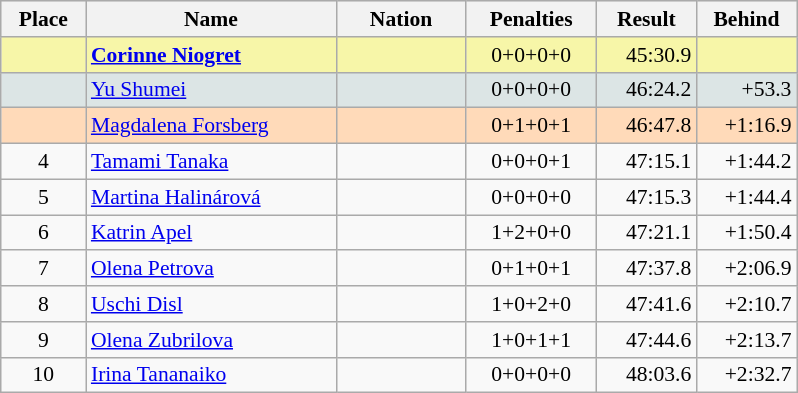<table class=wikitable style="border:1px solid #AAAAAA;font-size:90%">
<tr bgcolor="#E4E4E4">
<th style="border-bottom:1px solid #AAAAAA" width=50>Place</th>
<th style="border-bottom:1px solid #AAAAAA" width=160>Name</th>
<th style="border-bottom:1px solid #AAAAAA" width=80>Nation</th>
<th style="border-bottom:1px solid #AAAAAA" width=80>Penalties</th>
<th style="border-bottom:1px solid #AAAAAA" width=60>Result</th>
<th style="border-bottom:1px solid #AAAAAA" width=60>Behind</th>
</tr>
<tr bgcolor="#F7F6A8">
<td align="center"></td>
<td><strong><a href='#'>Corinne Niogret</a></strong></td>
<td align="center"></td>
<td align="center">0+0+0+0</td>
<td align="right">45:30.9</td>
<td align="right"></td>
</tr>
<tr bgcolor="#DCE5E5">
<td align="center"></td>
<td><a href='#'>Yu Shumei</a></td>
<td align="center"></td>
<td align="center">0+0+0+0</td>
<td align="right">46:24.2</td>
<td align="right">+53.3</td>
</tr>
<tr bgcolor="#FFDAB9">
<td align="center"></td>
<td><a href='#'>Magdalena Forsberg</a></td>
<td align="center"></td>
<td align="center">0+1+0+1</td>
<td align="right">46:47.8</td>
<td align="right">+1:16.9</td>
</tr>
<tr>
<td align="center">4</td>
<td><a href='#'>Tamami Tanaka</a></td>
<td align="center"></td>
<td align="center">0+0+0+1</td>
<td align="right">47:15.1</td>
<td align="right">+1:44.2</td>
</tr>
<tr>
<td align="center">5</td>
<td><a href='#'>Martina Halinárová</a></td>
<td align="center"></td>
<td align="center">0+0+0+0</td>
<td align="right">47:15.3</td>
<td align="right">+1:44.4</td>
</tr>
<tr>
<td align="center">6</td>
<td><a href='#'>Katrin Apel</a></td>
<td align="center"></td>
<td align="center">1+2+0+0</td>
<td align="right">47:21.1</td>
<td align="right">+1:50.4</td>
</tr>
<tr>
<td align="center">7</td>
<td><a href='#'>Olena Petrova</a></td>
<td align="center"></td>
<td align="center">0+1+0+1</td>
<td align="right">47:37.8</td>
<td align="right">+2:06.9</td>
</tr>
<tr>
<td align="center">8</td>
<td><a href='#'>Uschi Disl</a></td>
<td align="center"></td>
<td align="center">1+0+2+0</td>
<td align="right">47:41.6</td>
<td align="right">+2:10.7</td>
</tr>
<tr>
<td align="center">9</td>
<td><a href='#'>Olena Zubrilova</a></td>
<td align="center"></td>
<td align="center">1+0+1+1</td>
<td align="right">47:44.6</td>
<td align="right">+2:13.7</td>
</tr>
<tr>
<td align="center">10</td>
<td><a href='#'>Irina Tananaiko</a></td>
<td align="center"></td>
<td align="center">0+0+0+0</td>
<td align="right">48:03.6</td>
<td align="right">+2:32.7</td>
</tr>
</table>
